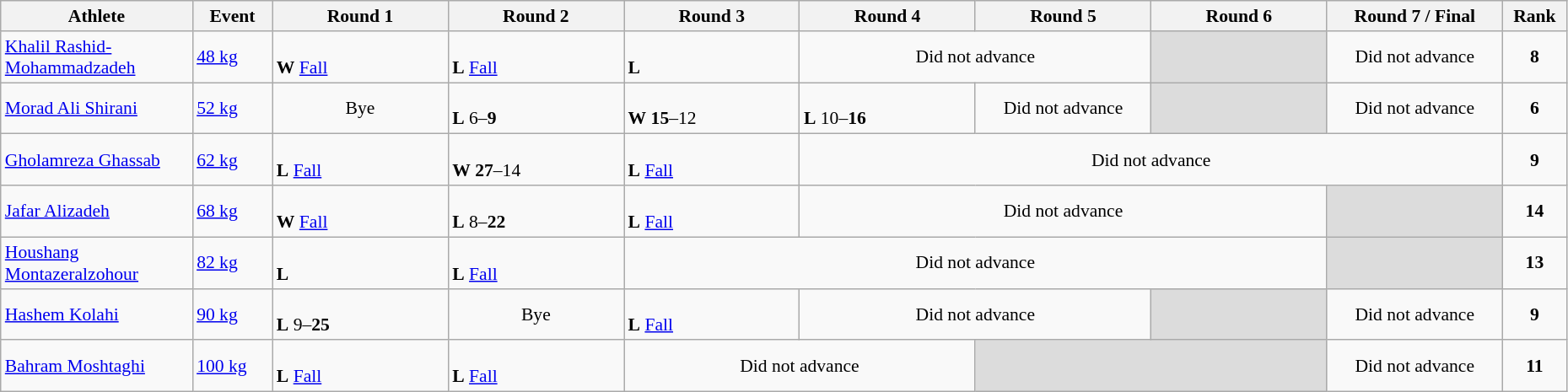<table class="wikitable" width="98%" style="text-align:left; font-size:90%">
<tr>
<th width="12%">Athlete</th>
<th width="5%">Event</th>
<th width="11%">Round 1</th>
<th width="11%">Round 2</th>
<th width="11%">Round 3</th>
<th width="11%">Round 4</th>
<th width="11%">Round 5</th>
<th width="11%">Round 6</th>
<th width="11%">Round 7 / Final</th>
<th width="4%">Rank</th>
</tr>
<tr>
<td><a href='#'>Khalil Rashid-Mohammadzadeh</a></td>
<td><a href='#'>48 kg</a></td>
<td><br><strong>W</strong> <a href='#'>Fall</a></td>
<td><br><strong>L</strong> <a href='#'>Fall</a></td>
<td><br><strong>L</strong> </td>
<td colspan=2 align=center>Did not advance</td>
<td bgcolor=#DCDCDC></td>
<td align=center>Did not advance</td>
<td align=center><strong>8</strong></td>
</tr>
<tr>
<td><a href='#'>Morad Ali Shirani</a></td>
<td><a href='#'>52 kg</a></td>
<td align=center>Bye</td>
<td><br><strong>L</strong> 6–<strong>9</strong></td>
<td><br><strong>W</strong> <strong>15</strong>–12</td>
<td><br><strong>L</strong> 10–<strong>16</strong></td>
<td align=center>Did not advance</td>
<td bgcolor=#DCDCDC></td>
<td align=center>Did not advance</td>
<td align=center><strong>6</strong></td>
</tr>
<tr>
<td><a href='#'>Gholamreza Ghassab</a></td>
<td><a href='#'>62 kg</a></td>
<td><br><strong>L</strong> <a href='#'>Fall</a></td>
<td><br><strong>W</strong> <strong>27</strong>–14</td>
<td><br><strong>L</strong> <a href='#'>Fall</a></td>
<td colspan=4 align=center>Did not advance</td>
<td align=center><strong>9</strong></td>
</tr>
<tr>
<td><a href='#'>Jafar Alizadeh</a></td>
<td><a href='#'>68 kg</a></td>
<td><br><strong>W</strong> <a href='#'>Fall</a></td>
<td><br><strong>L</strong> 8–<strong>22</strong></td>
<td><br><strong>L</strong> <a href='#'>Fall</a></td>
<td colspan=3 align=center>Did not advance</td>
<td bgcolor=#DCDCDC></td>
<td align=center><strong>14</strong></td>
</tr>
<tr>
<td><a href='#'>Houshang Montazeralzohour</a></td>
<td><a href='#'>82 kg</a></td>
<td><br><strong>L</strong> </td>
<td><br><strong>L</strong> <a href='#'>Fall</a></td>
<td colspan=4 align=center>Did not advance</td>
<td bgcolor=#DCDCDC></td>
<td align=center><strong>13</strong></td>
</tr>
<tr>
<td><a href='#'>Hashem Kolahi</a></td>
<td><a href='#'>90 kg</a></td>
<td><br><strong>L</strong> 9–<strong>25</strong></td>
<td align=center>Bye</td>
<td><br><strong>L</strong> <a href='#'>Fall</a></td>
<td colspan=2 align=center>Did not advance</td>
<td bgcolor=#DCDCDC></td>
<td align=center>Did not advance</td>
<td align=center><strong>9</strong></td>
</tr>
<tr>
<td><a href='#'>Bahram Moshtaghi</a></td>
<td><a href='#'>100 kg</a></td>
<td><br><strong>L</strong> <a href='#'>Fall</a></td>
<td><br><strong>L</strong> <a href='#'>Fall</a></td>
<td colspan=2 align=center>Did not advance</td>
<td colspan=2 bgcolor=#DCDCDC></td>
<td align=center>Did not advance</td>
<td align=center><strong>11</strong></td>
</tr>
</table>
